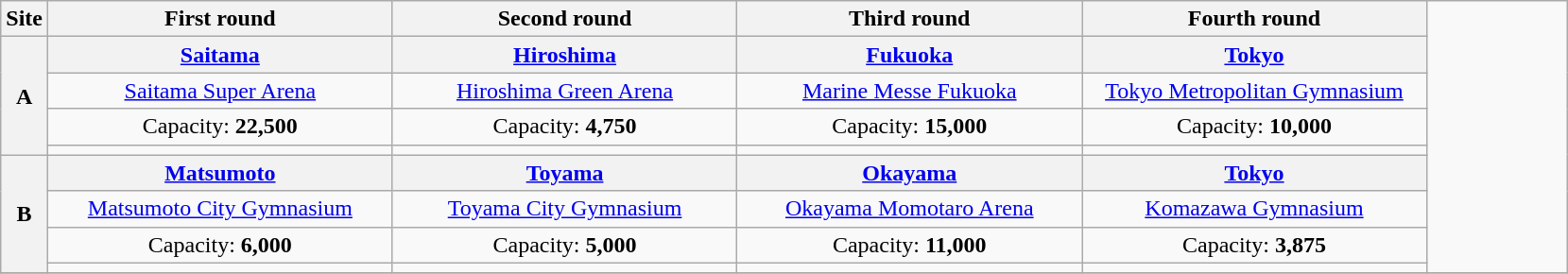<table class="wikitable" style=text-align:center>
<tr>
<th width=3%>Site</th>
<th width=22%>First round</th>
<th width=22%>Second round</th>
<th width=22%>Third round</th>
<th width=22%>Fourth round</th>
<td width=22% rowspan=9></td>
</tr>
<tr>
<th scope=row rowspan=4>A</th>
<th><a href='#'>Saitama</a></th>
<th><a href='#'>Hiroshima</a></th>
<th><a href='#'>Fukuoka</a></th>
<th><a href='#'>Tokyo</a></th>
</tr>
<tr>
<td><a href='#'>Saitama Super Arena</a></td>
<td><a href='#'>Hiroshima Green Arena</a></td>
<td><a href='#'>Marine Messe Fukuoka</a></td>
<td><a href='#'>Tokyo Metropolitan Gymnasium</a></td>
</tr>
<tr>
<td>Capacity: <strong>22,500</strong></td>
<td>Capacity: <strong>4,750</strong></td>
<td>Capacity: <strong>15,000</strong></td>
<td>Capacity: <strong>10,000</strong></td>
</tr>
<tr>
<td></td>
<td></td>
<td></td>
<td></td>
</tr>
<tr>
<th scope=row rowspan=4>B</th>
<th><a href='#'>Matsumoto</a></th>
<th><a href='#'>Toyama</a></th>
<th><a href='#'>Okayama</a></th>
<th><a href='#'>Tokyo</a></th>
</tr>
<tr>
<td><a href='#'>Matsumoto City Gymnasium</a></td>
<td><a href='#'>Toyama City Gymnasium</a></td>
<td><a href='#'>Okayama Momotaro Arena</a></td>
<td><a href='#'>Komazawa Gymnasium</a></td>
</tr>
<tr>
<td>Capacity: <strong>6,000</strong></td>
<td>Capacity: <strong>5,000</strong></td>
<td>Capacity: <strong>11,000</strong></td>
<td>Capacity: <strong>3,875</strong></td>
</tr>
<tr>
<td></td>
<td></td>
<td></td>
<td></td>
</tr>
<tr>
</tr>
</table>
